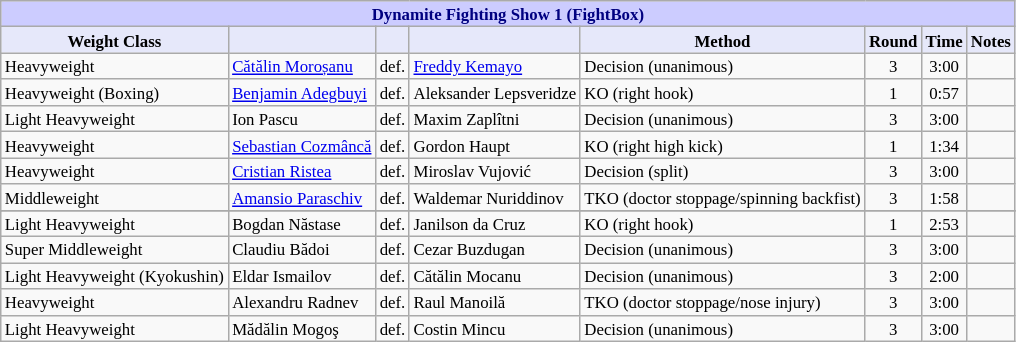<table class="wikitable" style="font-size: 70%;">
<tr>
<th colspan="8" style="background-color: #ccf; color: #000080; text-align: center;"><strong>Dynamite Fighting Show 1 (FightBox)</strong></th>
</tr>
<tr>
<th colspan="1" style="background-color: #E6E8FA; color: #000000; text-align: center;">Weight Class</th>
<th colspan="1" style="background-color: #E6E8FA; color: #000000; text-align: center;"></th>
<th colspan="1" style="background-color: #E6E8FA; color: #000000; text-align: center;"></th>
<th colspan="1" style="background-color: #E6E8FA; color: #000000; text-align: center;"></th>
<th colspan="1" style="background-color: #E6E8FA; color: #000000; text-align: center;">Method</th>
<th colspan="1" style="background-color: #E6E8FA; color: #000000; text-align: center;">Round</th>
<th colspan="1" style="background-color: #E6E8FA; color: #000000; text-align: center;">Time</th>
<th colspan="1" style="background-color: #E6E8FA; color: #000000; text-align: center;">Notes</th>
</tr>
<tr>
<td>Heavyweight</td>
<td> <a href='#'>Cătălin Moroșanu</a></td>
<td align=center>def.</td>
<td> <a href='#'>Freddy Kemayo</a></td>
<td>Decision (unanimous)</td>
<td align=center>3</td>
<td align=center>3:00</td>
<td></td>
</tr>
<tr>
<td>Heavyweight (Boxing)</td>
<td> <a href='#'>Benjamin Adegbuyi</a></td>
<td align=center>def.</td>
<td> Aleksander Lepsveridze</td>
<td>KO (right hook)</td>
<td align=center>1</td>
<td align=center>0:57</td>
<td></td>
</tr>
<tr>
<td>Light Heavyweight</td>
<td> Ion Pascu</td>
<td align=center>def.</td>
<td> Maxim Zaplîtni</td>
<td>Decision (unanimous)</td>
<td align=center>3</td>
<td align=center>3:00</td>
<td></td>
</tr>
<tr>
<td>Heavyweight</td>
<td> <a href='#'>Sebastian Cozmâncă</a></td>
<td align=center>def.</td>
<td> Gordon Haupt</td>
<td>KO (right high kick)</td>
<td align=center>1</td>
<td align=center>1:34</td>
<td></td>
</tr>
<tr>
<td>Heavyweight</td>
<td> <a href='#'>Cristian Ristea</a></td>
<td align=center>def.</td>
<td> Miroslav Vujović</td>
<td>Decision (split)</td>
<td align=center>3</td>
<td align=center>3:00</td>
<td></td>
</tr>
<tr>
<td>Middleweight</td>
<td> <a href='#'>Amansio Paraschiv</a></td>
<td align=center>def.</td>
<td> Waldemar Nuriddinov</td>
<td>TKO (doctor stoppage/spinning backfist)</td>
<td align=center>3</td>
<td align=center>1:58</td>
<td></td>
</tr>
<tr>
</tr>
<tr>
<td>Light Heavyweight</td>
<td> Bogdan Năstase</td>
<td align=center>def.</td>
<td> Janilson da Cruz</td>
<td>KO (right hook)</td>
<td align=center>1</td>
<td align=center>2:53</td>
<td></td>
</tr>
<tr>
<td>Super Middleweight</td>
<td> Claudiu Bădoi</td>
<td align=center>def.</td>
<td> Cezar Buzdugan</td>
<td>Decision (unanimous)</td>
<td align=center>3</td>
<td align=center>3:00</td>
<td></td>
</tr>
<tr>
<td>Light Heavyweight (Kyokushin)</td>
<td> Eldar Ismailov</td>
<td align=center>def.</td>
<td> Cătălin Mocanu</td>
<td>Decision (unanimous)</td>
<td align=center>3</td>
<td align=center>2:00</td>
<td></td>
</tr>
<tr>
<td>Heavyweight</td>
<td> Alexandru Radnev</td>
<td align=center>def.</td>
<td> Raul Manoilă</td>
<td>TKO (doctor stoppage/nose injury)</td>
<td align=center>3</td>
<td align=center>3:00</td>
<td></td>
</tr>
<tr>
<td>Light Heavyweight</td>
<td> Mădălin Mogoş</td>
<td align=center>def.</td>
<td> Costin Mincu</td>
<td>Decision (unanimous)</td>
<td align=center>3</td>
<td align=center>3:00</td>
<td></td>
</tr>
</table>
